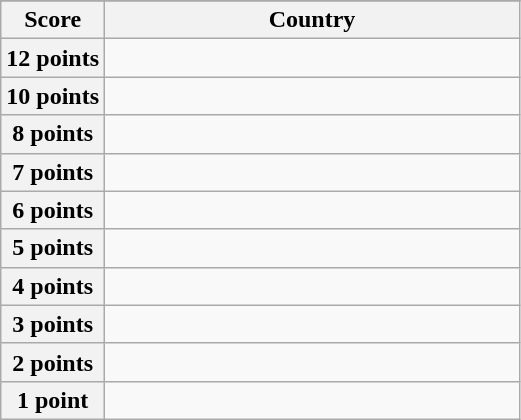<table class="wikitable">
<tr>
</tr>
<tr>
<th scope="col" width="20%">Score</th>
<th scope="col">Country</th>
</tr>
<tr>
<th scope="row">12 points</th>
<td></td>
</tr>
<tr>
<th scope="row">10 points</th>
<td></td>
</tr>
<tr>
<th scope="row">8 points</th>
<td></td>
</tr>
<tr>
<th scope="row">7 points</th>
<td></td>
</tr>
<tr>
<th scope="row">6 points</th>
<td></td>
</tr>
<tr>
<th scope="row">5 points</th>
<td></td>
</tr>
<tr>
<th scope="row">4 points</th>
<td></td>
</tr>
<tr>
<th scope="row">3 points</th>
<td></td>
</tr>
<tr>
<th scope="row">2 points</th>
<td></td>
</tr>
<tr>
<th scope="row">1 point</th>
<td></td>
</tr>
</table>
